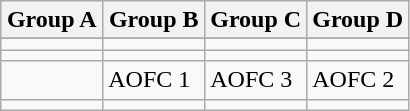<table class="wikitable">
<tr>
<th width=25%>Group A</th>
<th width=25%>Group B</th>
<th width=25%>Group C</th>
<th width=25%>Group D</th>
</tr>
<tr style="vertical-align: top;">
</tr>
<tr>
<td></td>
<td></td>
<td></td>
<td></td>
</tr>
<tr>
<td></td>
<td></td>
<td></td>
<td></td>
</tr>
<tr>
<td></td>
<td>AOFC 1</td>
<td>AOFC 3</td>
<td>AOFC 2</td>
</tr>
<tr>
<td></td>
<td></td>
<td></td>
<td></td>
</tr>
</table>
